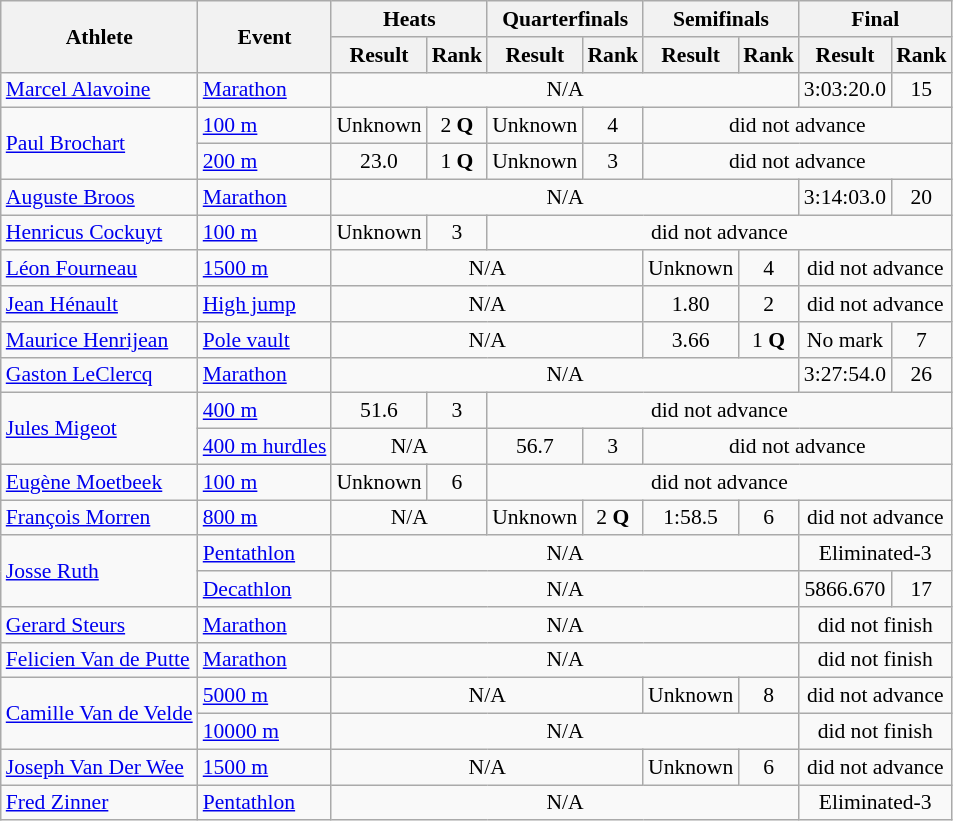<table class=wikitable style="font-size:90%">
<tr>
<th rowspan=2>Athlete</th>
<th rowspan=2>Event</th>
<th colspan=2>Heats</th>
<th colspan=2>Quarterfinals</th>
<th colspan=2>Semifinals</th>
<th colspan=2>Final</th>
</tr>
<tr>
<th>Result</th>
<th>Rank</th>
<th>Result</th>
<th>Rank</th>
<th>Result</th>
<th>Rank</th>
<th>Result</th>
<th>Rank</th>
</tr>
<tr>
<td><a href='#'>Marcel Alavoine</a></td>
<td><a href='#'>Marathon</a></td>
<td align=center colspan=6>N/A</td>
<td align=center>3:03:20.0</td>
<td align=center>15</td>
</tr>
<tr>
<td rowspan=2><a href='#'>Paul Brochart</a></td>
<td><a href='#'>100 m</a></td>
<td align=center>Unknown</td>
<td align=center>2 <strong>Q</strong></td>
<td align=center>Unknown</td>
<td align=center>4</td>
<td align=center colspan=4>did not advance</td>
</tr>
<tr>
<td><a href='#'>200 m</a></td>
<td align=center>23.0</td>
<td align=center>1 <strong>Q</strong></td>
<td align=center>Unknown</td>
<td align=center>3</td>
<td align=center colspan=4>did not advance</td>
</tr>
<tr>
<td><a href='#'>Auguste Broos</a></td>
<td><a href='#'>Marathon</a></td>
<td align=center colspan=6>N/A</td>
<td align=center>3:14:03.0</td>
<td align=center>20</td>
</tr>
<tr>
<td><a href='#'>Henricus Cockuyt</a></td>
<td><a href='#'>100 m</a></td>
<td align=center>Unknown</td>
<td align=center>3</td>
<td align=center colspan=6>did not advance</td>
</tr>
<tr>
<td><a href='#'>Léon Fourneau</a></td>
<td><a href='#'>1500 m</a></td>
<td align=center colspan=4>N/A</td>
<td align=center>Unknown</td>
<td align=center>4</td>
<td align=center colspan=2>did not advance</td>
</tr>
<tr>
<td><a href='#'>Jean Hénault</a></td>
<td><a href='#'>High jump</a></td>
<td align=center colspan=4>N/A</td>
<td align=center>1.80</td>
<td align=center>2</td>
<td align=center colspan=2>did not advance</td>
</tr>
<tr>
<td><a href='#'>Maurice Henrijean</a></td>
<td><a href='#'>Pole vault</a></td>
<td align=center colspan=4>N/A</td>
<td align=center>3.66</td>
<td align=center>1 <strong>Q</strong></td>
<td align=center>No mark</td>
<td align=center>7</td>
</tr>
<tr>
<td><a href='#'>Gaston LeClercq</a></td>
<td><a href='#'>Marathon</a></td>
<td align=center colspan=6>N/A</td>
<td align=center>3:27:54.0</td>
<td align=center>26</td>
</tr>
<tr>
<td rowspan=2><a href='#'>Jules Migeot</a></td>
<td><a href='#'>400 m</a></td>
<td align=center>51.6</td>
<td align=center>3</td>
<td align=center colspan=6>did not advance</td>
</tr>
<tr>
<td><a href='#'>400 m hurdles</a></td>
<td align=center colspan=2>N/A</td>
<td align=center>56.7</td>
<td align=center>3</td>
<td align=center colspan=4>did not advance</td>
</tr>
<tr>
<td><a href='#'>Eugène Moetbeek</a></td>
<td><a href='#'>100 m</a></td>
<td align=center>Unknown</td>
<td align=center>6</td>
<td align=center colspan=6>did not advance</td>
</tr>
<tr>
<td><a href='#'>François Morren</a></td>
<td><a href='#'>800 m</a></td>
<td align=center colspan=2>N/A</td>
<td align=center>Unknown</td>
<td align=center>2 <strong>Q</strong></td>
<td align=center>1:58.5</td>
<td align=center>6</td>
<td align=center colspan=2>did not advance</td>
</tr>
<tr>
<td rowspan=2><a href='#'>Josse Ruth</a></td>
<td><a href='#'>Pentathlon</a></td>
<td align=center colspan=6>N/A</td>
<td align=center colspan=2>Eliminated-3</td>
</tr>
<tr>
<td><a href='#'>Decathlon</a></td>
<td align=center colspan=6>N/A</td>
<td align=center>5866.670</td>
<td align=center>17</td>
</tr>
<tr>
<td><a href='#'>Gerard Steurs</a></td>
<td><a href='#'>Marathon</a></td>
<td align=center colspan=6>N/A</td>
<td align=center colspan=2>did not finish</td>
</tr>
<tr>
<td><a href='#'>Felicien Van de Putte</a></td>
<td><a href='#'>Marathon</a></td>
<td align=center colspan=6>N/A</td>
<td align=center colspan=2>did not finish</td>
</tr>
<tr>
<td rowspan=2><a href='#'>Camille Van de Velde</a></td>
<td><a href='#'>5000 m</a></td>
<td align=center colspan=4>N/A</td>
<td align=center>Unknown</td>
<td align=center>8</td>
<td align=center colspan=2>did not advance</td>
</tr>
<tr>
<td><a href='#'>10000 m</a></td>
<td align=center colspan=6>N/A</td>
<td align=center colspan=2>did not finish</td>
</tr>
<tr>
<td><a href='#'>Joseph Van Der Wee</a></td>
<td><a href='#'>1500 m</a></td>
<td align=center colspan=4>N/A</td>
<td align=center>Unknown</td>
<td align=center>6</td>
<td align=center colspan=2>did not advance</td>
</tr>
<tr>
<td><a href='#'>Fred Zinner</a></td>
<td><a href='#'>Pentathlon</a></td>
<td align=center colspan=6>N/A</td>
<td align=center colspan=2>Eliminated-3</td>
</tr>
</table>
